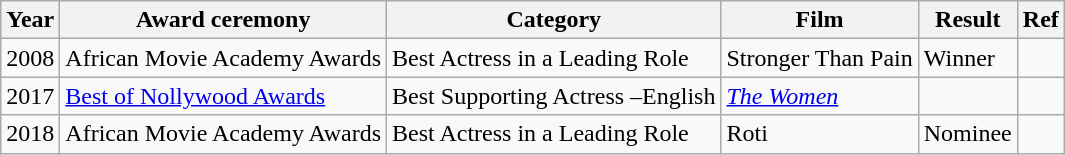<table class="wikitable">
<tr>
<th>Year</th>
<th>Award ceremony</th>
<th>Category</th>
<th>Film</th>
<th>Result</th>
<th>Ref</th>
</tr>
<tr>
<td>2008</td>
<td>African Movie Academy Awards</td>
<td>Best Actress in a Leading Role</td>
<td>Stronger Than Pain</td>
<td>Winner</td>
<td></td>
</tr>
<tr>
<td>2017</td>
<td><a href='#'>Best of Nollywood Awards</a></td>
<td>Best Supporting Actress –English</td>
<td><em><a href='#'>The Women</a></em></td>
<td></td>
<td></td>
</tr>
<tr>
<td>2018</td>
<td>African Movie Academy Awards</td>
<td>Best Actress in a Leading Role</td>
<td>Roti</td>
<td>Nominee</td>
<td></td>
</tr>
</table>
